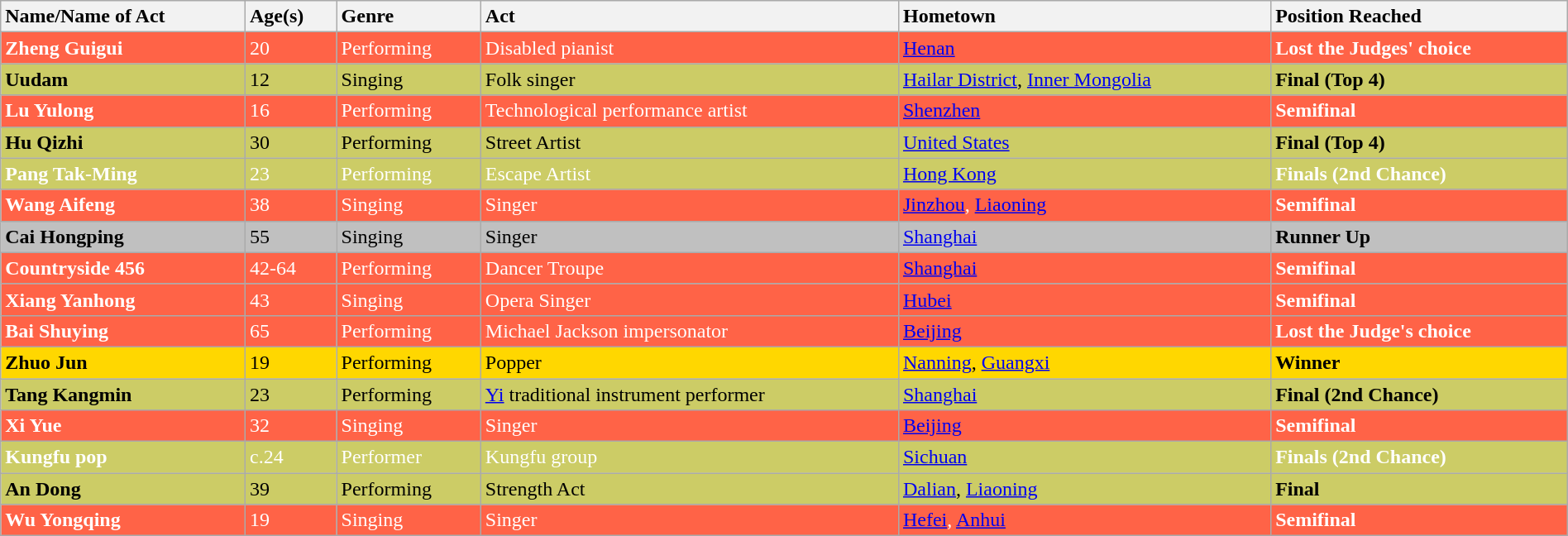<table class="wikitable sortable" style="width:100%;">
<tr valign="top">
<th style="text-align:left">Name/Name of Act</th>
<th style="text-align:left">Age(s)</th>
<th style="text-align:left">Genre</th>
<th style="text-align:left">Act</th>
<th style="text-align:left">Hometown</th>
<th style="text-align:left">Position Reached</th>
</tr>
<tr style="color:white; background:tomato;">
<td><strong>Zheng Guigui</strong></td>
<td>20</td>
<td>Performing</td>
<td>Disabled pianist</td>
<td><a href='#'>Henan</a></td>
<td><strong>Lost the Judges' choice</strong></td>
</tr>
<tr style="color:black; background:#CCCC66;">
<td><strong>Uudam</strong></td>
<td>12</td>
<td>Singing</td>
<td>Folk singer</td>
<td><a href='#'>Hailar District</a>, <a href='#'>Inner Mongolia</a></td>
<td><strong>Final (Top 4)</strong></td>
</tr>
<tr style="color:white; background:tomato;">
<td><strong>Lu Yulong</strong></td>
<td>16</td>
<td>Performing</td>
<td>Technological performance artist</td>
<td><a href='#'>Shenzhen</a></td>
<td><strong>Semifinal</strong></td>
</tr>
<tr style="color:black; background:#CCCC66;">
<td><strong>Hu Qizhi</strong></td>
<td>30</td>
<td>Performing</td>
<td>Street Artist</td>
<td><a href='#'>United States</a></td>
<td><strong>Final (Top 4)</strong></td>
</tr>
<tr style="color:white; background:#CCCC66;">
<td><strong>Pang Tak-Ming</strong></td>
<td>23</td>
<td>Performing</td>
<td>Escape Artist</td>
<td><a href='#'>Hong Kong</a></td>
<td><strong>Finals (2nd Chance)</strong></td>
</tr>
<tr style="color:white; background:tomato;">
<td><strong>Wang Aifeng</strong></td>
<td>38</td>
<td>Singing</td>
<td>Singer</td>
<td><a href='#'>Jinzhou</a>, <a href='#'>Liaoning</a></td>
<td><strong>Semifinal</strong></td>
</tr>
<tr style="color:black; background:silver;">
<td><strong>Cai Hongping</strong></td>
<td>55</td>
<td>Singing</td>
<td>Singer</td>
<td><a href='#'>Shanghai</a></td>
<td><strong>Runner Up</strong></td>
</tr>
<tr style="color:white; background:tomato;">
<td><strong>Countryside 456</strong></td>
<td>42-64</td>
<td>Performing</td>
<td>Dancer Troupe</td>
<td><a href='#'>Shanghai</a></td>
<td><strong>Semifinal</strong></td>
</tr>
<tr style="color:white; background:tomato;">
<td><strong>Xiang Yanhong</strong></td>
<td>43</td>
<td>Singing</td>
<td>Opera Singer</td>
<td><a href='#'>Hubei</a></td>
<td><strong>Semifinal</strong></td>
</tr>
<tr style="color:white; background:tomato;">
<td><strong>Bai Shuying</strong></td>
<td>65</td>
<td>Performing</td>
<td>Michael Jackson impersonator</td>
<td><a href='#'>Beijing</a></td>
<td><strong>Lost the Judge's choice</strong></td>
</tr>
<tr style="color:black; background:gold;">
<td><strong>Zhuo Jun</strong></td>
<td>19</td>
<td>Performing</td>
<td>Popper</td>
<td><a href='#'>Nanning</a>, <a href='#'>Guangxi</a></td>
<td><strong>Winner</strong></td>
</tr>
<tr style="color:black; background:#CCCC66;">
<td><strong>Tang Kangmin</strong></td>
<td>23</td>
<td>Performing</td>
<td><a href='#'>Yi</a> traditional instrument performer</td>
<td><a href='#'>Shanghai</a></td>
<td><strong>Final (2nd Chance)</strong></td>
</tr>
<tr style="color:white; background:tomato;">
<td><strong>Xi Yue</strong></td>
<td>32</td>
<td>Singing</td>
<td>Singer</td>
<td><a href='#'>Beijing</a></td>
<td><strong>Semifinal</strong></td>
</tr>
<tr style="color:white; background:#CCCC66;">
<td><strong>Kungfu pop</strong></td>
<td>c.24</td>
<td>Performer</td>
<td>Kungfu group</td>
<td><a href='#'>Sichuan</a></td>
<td><strong>Finals (2nd Chance)</strong></td>
</tr>
<tr style="color:black; background:#CCCC66;">
<td><strong>An Dong</strong></td>
<td>39</td>
<td>Performing</td>
<td>Strength Act</td>
<td><a href='#'>Dalian</a>, <a href='#'>Liaoning</a></td>
<td><strong>Final</strong></td>
</tr>
<tr style="color:white; background:tomato;">
<td><strong>Wu Yongqing</strong></td>
<td>19</td>
<td>Singing</td>
<td>Singer</td>
<td><a href='#'>Hefei</a>, <a href='#'>Anhui</a></td>
<td><strong>Semifinal</strong></td>
</tr>
</table>
